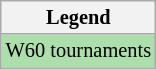<table class="wikitable" style="font-size:85%">
<tr>
<th>Legend</th>
</tr>
<tr style="background:#addfad">
<td>W60 tournaments</td>
</tr>
</table>
